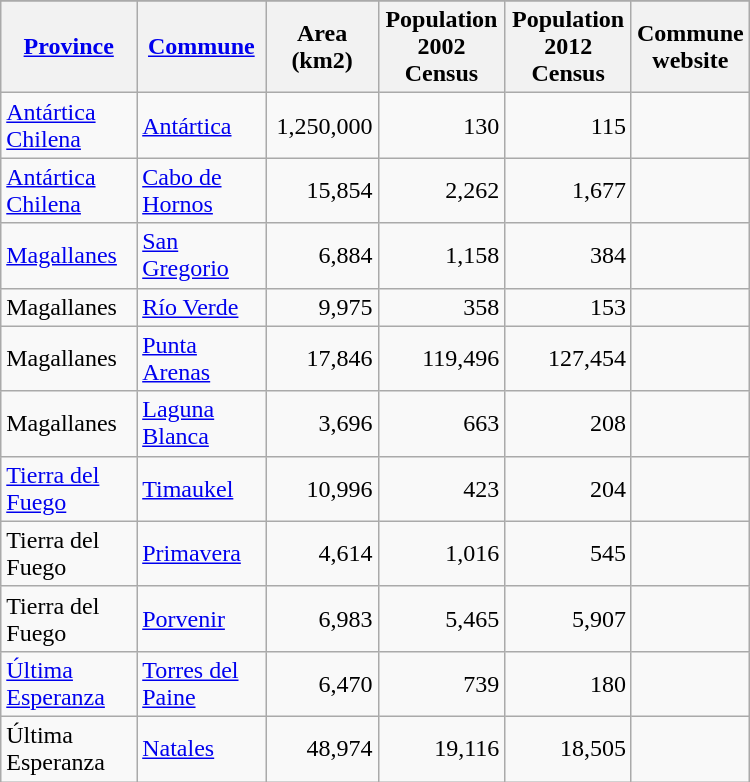<table class="wikitable sortable" width="500" style="text-align: left">
<tr>
</tr>
<tr>
<th><a href='#'>Province</a></th>
<th><a href='#'>Commune</a></th>
<th>Area (km2)</th>
<th>Population <br>2002 Census</th>
<th>Population <br>2012 Census</th>
<th>Commune<br>website</th>
</tr>
<tr>
<td><a href='#'>Antártica Chilena</a></td>
<td><a href='#'>Antártica</a></td>
<td align="right">1,250,000</td>
<td align="right">130</td>
<td align="right">115</td>
<td align="right"></td>
</tr>
<tr>
<td><a href='#'>Antártica Chilena</a></td>
<td><a href='#'>Cabo de Hornos</a></td>
<td align="right">15,854</td>
<td align="right">2,262</td>
<td align="right">1,677</td>
<td align="right"></td>
</tr>
<tr>
<td><a href='#'>Magallanes</a></td>
<td><a href='#'>San Gregorio</a></td>
<td align="right">6,884</td>
<td align="right">1,158</td>
<td align="right">384</td>
<td align="right"></td>
</tr>
<tr>
<td>Magallanes</td>
<td><a href='#'>Río Verde</a></td>
<td align="right">9,975</td>
<td align="right">358</td>
<td align="right">153</td>
<td align="right"></td>
</tr>
<tr>
<td>Magallanes</td>
<td><a href='#'>Punta Arenas</a></td>
<td align="right">17,846</td>
<td align="right">119,496</td>
<td align="right">127,454</td>
<td align="right"></td>
</tr>
<tr>
<td>Magallanes</td>
<td><a href='#'>Laguna Blanca</a></td>
<td align="right">3,696</td>
<td align="right">663</td>
<td align="right">208</td>
<td align="right"></td>
</tr>
<tr>
<td><a href='#'>Tierra del Fuego</a></td>
<td><a href='#'>Timaukel</a></td>
<td align="right">10,996</td>
<td align="right">423</td>
<td align="right">204</td>
<td align="right"></td>
</tr>
<tr>
<td>Tierra del Fuego</td>
<td><a href='#'>Primavera</a></td>
<td align="right">4,614</td>
<td align="right">1,016</td>
<td align="right">545</td>
<td align="right"></td>
</tr>
<tr>
<td>Tierra del Fuego</td>
<td><a href='#'>Porvenir</a></td>
<td align="right">6,983</td>
<td align="right">5,465</td>
<td align="right">5,907</td>
<td align="right"></td>
</tr>
<tr>
<td><a href='#'>Última Esperanza</a></td>
<td><a href='#'>Torres del Paine</a></td>
<td align="right">6,470</td>
<td align="right">739</td>
<td align="right">180</td>
<td align="right"></td>
</tr>
<tr>
<td>Última Esperanza</td>
<td><a href='#'>Natales</a></td>
<td align="right">48,974</td>
<td align="right">19,116</td>
<td align="right">18,505</td>
<td align="right"></td>
</tr>
</table>
